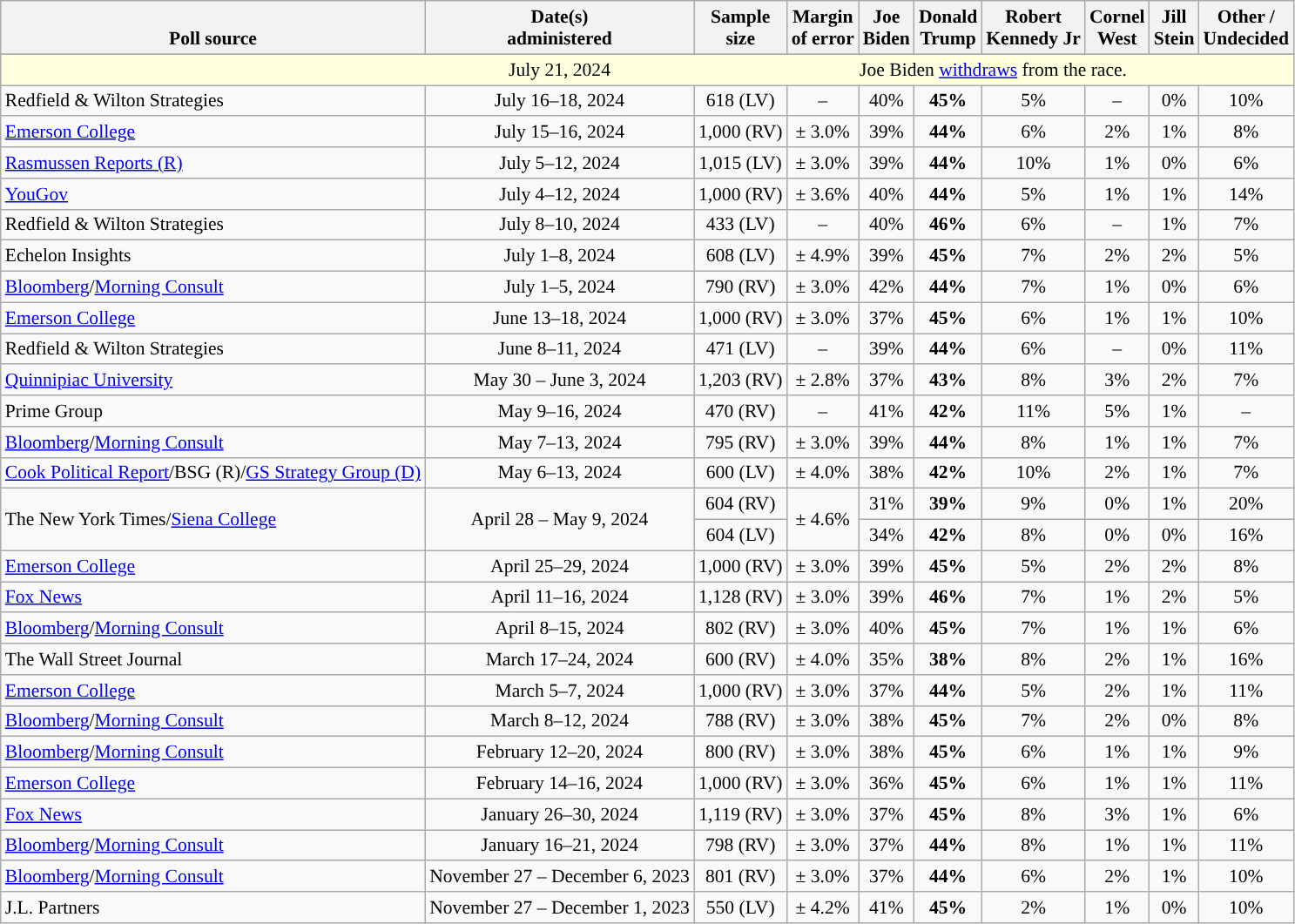<table class="wikitable sortable mw-datatable" style="font-size:90%;text-align:center;line-height:17px">
<tr valign=bottom>
<th>Poll source</th>
<th>Date(s)<br>administered</th>
<th>Sample<br>size</th>
<th>Margin<br>of error</th>
<th class="unsortable">Joe<br>Biden<br></th>
<th class="unsortable">Donald<br>Trump<br></th>
<th class="unsortable">Robert<br>Kennedy Jr<br></th>
<th class="unsortable">Cornel<br>West<br></th>
<th class="unsortable">Jill<br>Stein<br></th>
<th class="unsortable">Other /<br>Undecided</th>
</tr>
<tr>
</tr>
<tr style="background:lightyellow;">
<td style="border-right-style:hidden;"></td>
<td style="border-right-style:hidden; " data-sort-value="2024-07-21">July 21, 2024</td>
<td colspan="9">Joe Biden <a href='#'>withdraws</a> from the race.</td>
</tr>
<tr>
<td style="text-align:left;">Redfield & Wilton Strategies</td>
<td data-sort-value="2024-07-18">July 16–18, 2024</td>
<td>618 (LV)</td>
<td>–</td>
<td>40%</td>
<td style="background-color:"><strong>45%</strong></td>
<td>5%</td>
<td>–</td>
<td>0%</td>
<td>10%</td>
</tr>
<tr>
<td style="text-align:left;"><a href='#'>Emerson College</a></td>
<td data-sort-value="2024-07-18">July 15–16, 2024</td>
<td>1,000 (RV)</td>
<td>± 3.0%</td>
<td>39%</td>
<td style="background-color:"><strong>44%</strong></td>
<td>6%</td>
<td>2%</td>
<td>1%</td>
<td>8%</td>
</tr>
<tr>
<td style="text-align:left;"><a href='#'>Rasmussen Reports (R)</a></td>
<td data-sort-value="2024-07-19">July 5–12, 2024</td>
<td>1,015 (LV)</td>
<td>± 3.0%</td>
<td>39%</td>
<td style="background-color:"><strong>44%</strong></td>
<td>10%</td>
<td>1%</td>
<td>0%</td>
<td>6%</td>
</tr>
<tr>
<td style="text-align:left;"><a href='#'>YouGov</a></td>
<td data-sort-value="2024-07-15">July 4–12, 2024</td>
<td>1,000 (RV)</td>
<td>± 3.6%</td>
<td>40%</td>
<td style="background-color:"><strong>44%</strong></td>
<td>5%</td>
<td>1%</td>
<td>1%</td>
<td>14%</td>
</tr>
<tr>
<td style="text-align:left;">Redfield & Wilton Strategies</td>
<td data-sort-value="2024-07-10">July 8–10, 2024</td>
<td>433 (LV)</td>
<td>–</td>
<td>40%</td>
<td style="background-color:"><strong>46%</strong></td>
<td>6%</td>
<td>–</td>
<td>1%</td>
<td>7%</td>
</tr>
<tr>
<td style="text-align:left;">Echelon Insights</td>
<td data-sort-value="2024-07-08">July 1–8, 2024</td>
<td>608 (LV)</td>
<td>± 4.9%</td>
<td>39%</td>
<td style="background-color:"><strong>45%</strong></td>
<td>7%</td>
<td>2%</td>
<td>2%</td>
<td>5%</td>
</tr>
<tr>
<td style="text-align:left;"><a href='#'>Bloomberg</a>/<a href='#'>Morning Consult</a></td>
<td data-sort-value="2024-07-06">July 1–5, 2024</td>
<td>790 (RV)</td>
<td>± 3.0%</td>
<td>42%</td>
<td style="background-color:"><strong>44%</strong></td>
<td>7%</td>
<td>1%</td>
<td>0%</td>
<td>6%</td>
</tr>
<tr>
<td style="text-align:left;"><a href='#'>Emerson College</a></td>
<td data-sort-value="2024-06-20">June 13–18, 2024</td>
<td>1,000 (RV)</td>
<td>± 3.0%</td>
<td>37%</td>
<td style="background-color:"><strong>45%</strong></td>
<td>6%</td>
<td>1%</td>
<td>1%</td>
<td>10%</td>
</tr>
<tr>
<td style="text-align:left;">Redfield & Wilton Strategies</td>
<td data-sort-value="2024-07-10">June 8–11, 2024</td>
<td>471 (LV)</td>
<td>–</td>
<td>39%</td>
<td style="background-color:"><strong>44%</strong></td>
<td>6%</td>
<td>–</td>
<td>0%</td>
<td>11%</td>
</tr>
<tr>
<td style="text-align:left;"><a href='#'>Quinnipiac University</a></td>
<td data-sort-value="2024-06-05">May 30 – June 3, 2024</td>
<td>1,203 (RV)</td>
<td>± 2.8%</td>
<td>37%</td>
<td style="background-color:"><strong>43%</strong></td>
<td>8%</td>
<td>3%</td>
<td>2%</td>
<td>7%</td>
</tr>
<tr>
<td style="text-align:left;">Prime Group</td>
<td data-sort-value="2024-05-22">May 9–16, 2024</td>
<td>470 (RV)</td>
<td>–</td>
<td>41%</td>
<td style="background-color:"><strong>42%</strong></td>
<td>11%</td>
<td>5%</td>
<td>1%</td>
<td>–</td>
</tr>
<tr>
<td style="text-align:left;"><a href='#'>Bloomberg</a>/<a href='#'>Morning Consult</a></td>
<td data-sort-value="2024-05-22">May 7–13, 2024</td>
<td>795 (RV)</td>
<td>± 3.0%</td>
<td>39%</td>
<td style="background-color:"><strong>44%</strong></td>
<td>8%</td>
<td>1%</td>
<td>1%</td>
<td>7%</td>
</tr>
<tr>
<td style="text-align:left;"><a href='#'>Cook Political Report</a>/BSG (R)/<a href='#'>GS Strategy Group (D)</a></td>
<td data-sort-value="2024-05-23">May 6–13, 2024</td>
<td>600 (LV)</td>
<td>± 4.0%</td>
<td>38%</td>
<td style="background-color:"><strong>42%</strong></td>
<td>10%</td>
<td>2%</td>
<td>1%</td>
<td>7%</td>
</tr>
<tr>
<td style="text-align:left;" rowspan="2">The New York Times/<a href='#'>Siena College</a></td>
<td rowspan="2">April 28 – May 9, 2024</td>
<td>604 (RV)</td>
<td rowspan="2">± 4.6%</td>
<td>31%</td>
<td style="background-color:"><strong>39%</strong></td>
<td>9%</td>
<td>0%</td>
<td>1%</td>
<td>20%</td>
</tr>
<tr>
<td>604 (LV)</td>
<td>34%</td>
<td style="background-color:"><strong>42%</strong></td>
<td>8%</td>
<td>0%</td>
<td>0%</td>
<td>16%</td>
</tr>
<tr>
<td style="text-align:left;"><a href='#'>Emerson College</a></td>
<td data-sort-value="2024-04-30">April 25–29, 2024</td>
<td>1,000 (RV)</td>
<td>± 3.0%</td>
<td>39%</td>
<td style="background-color:"><strong>45%</strong></td>
<td>5%</td>
<td>2%</td>
<td>2%</td>
<td>8%</td>
</tr>
<tr>
<td style="text-align:left;"><a href='#'>Fox News</a></td>
<td data-sort-value="2024-04-18">April 11–16, 2024</td>
<td>1,128 (RV)</td>
<td>± 3.0%</td>
<td>39%</td>
<td style="background-color:"><strong>46%</strong></td>
<td>7%</td>
<td>1%</td>
<td>2%</td>
<td>5%</td>
</tr>
<tr>
<td style="text-align:left;"><a href='#'>Bloomberg</a>/<a href='#'>Morning Consult</a></td>
<td data-sort-value="2024-04-24">April 8–15, 2024</td>
<td>802 (RV)</td>
<td>± 3.0%</td>
<td>40%</td>
<td style="background-color:"><strong>45%</strong></td>
<td>7%</td>
<td>1%</td>
<td>1%</td>
<td>6%</td>
</tr>
<tr>
<td style="text-align:left;">The Wall Street Journal</td>
<td data-sort-value="2024-04-02">March 17–24, 2024</td>
<td>600 (RV)</td>
<td>± 4.0%</td>
<td>35%</td>
<td style="background-color:"><strong>38%</strong></td>
<td>8%</td>
<td>2%</td>
<td>1%</td>
<td>16%</td>
</tr>
<tr>
<td style="text-align:left;"><a href='#'>Emerson College</a></td>
<td data-sort-value="2024-03-12">March 5–7, 2024</td>
<td>1,000 (RV)</td>
<td>± 3.0%</td>
<td>37%</td>
<td style="background-color:"><strong>44%</strong></td>
<td>5%</td>
<td>2%</td>
<td>1%</td>
<td>11%</td>
</tr>
<tr>
<td style="text-align:left;"><a href='#'>Bloomberg</a>/<a href='#'>Morning Consult</a></td>
<td data-sort-value="2024-03-26">March 8–12, 2024</td>
<td>788 (RV)</td>
<td>± 3.0%</td>
<td>38%</td>
<td style="background-color:"><strong>45%</strong></td>
<td>7%</td>
<td>2%</td>
<td>0%</td>
<td>8%</td>
</tr>
<tr>
<td style="text-align:left;"><a href='#'>Bloomberg</a>/<a href='#'>Morning Consult</a></td>
<td data-sort-value="2024-02-29">February 12–20, 2024</td>
<td>800 (RV)</td>
<td>± 3.0%</td>
<td>38%</td>
<td style="background-color:"><strong>45%</strong></td>
<td>6%</td>
<td>1%</td>
<td>1%</td>
<td>9%</td>
</tr>
<tr>
<td style="text-align:left;"><a href='#'>Emerson College</a></td>
<td data-sort-value="2024-02-21">February 14–16, 2024</td>
<td>1,000 (RV)</td>
<td>± 3.0%</td>
<td>36%</td>
<td style="background-color:"><strong>45%</strong></td>
<td>6%</td>
<td>1%</td>
<td>1%</td>
<td>11%</td>
</tr>
<tr>
<td style="text-align:left;"><a href='#'>Fox News</a></td>
<td data-sort-value="2024-01-31">January 26–30, 2024</td>
<td>1,119 (RV)</td>
<td>± 3.0%</td>
<td>37%</td>
<td style="background-color:"><strong>45%</strong></td>
<td>8%</td>
<td>3%</td>
<td>1%</td>
<td>6%</td>
</tr>
<tr>
<td style="text-align:left;"><a href='#'>Bloomberg</a>/<a href='#'>Morning Consult</a></td>
<td data-sort-value="2024-01-31">January 16–21, 2024</td>
<td>798 (RV)</td>
<td>± 3.0%</td>
<td>37%</td>
<td style="background-color:"><strong>44%</strong></td>
<td>8%</td>
<td>1%</td>
<td>1%</td>
<td>11%</td>
</tr>
<tr>
<td style="text-align:left;"><a href='#'>Bloomberg</a>/<a href='#'>Morning Consult</a></td>
<td data-sort-value="2023-12-14">November 27 – December 6, 2023</td>
<td>801 (RV)</td>
<td>± 3.0%</td>
<td>37%</td>
<td style="background-color:"><strong>44%</strong></td>
<td>6%</td>
<td>2%</td>
<td>1%</td>
<td>10%</td>
</tr>
<tr>
<td style="text-align:left;">J.L. Partners</td>
<td data-sort-value="2023-12-01">November 27 – December 1, 2023</td>
<td>550 (LV)</td>
<td>± 4.2%</td>
<td>41%</td>
<td style="background-color:"><strong>45%</strong></td>
<td>2%</td>
<td>1%</td>
<td>0%</td>
<td>10%</td>
</tr>
</table>
